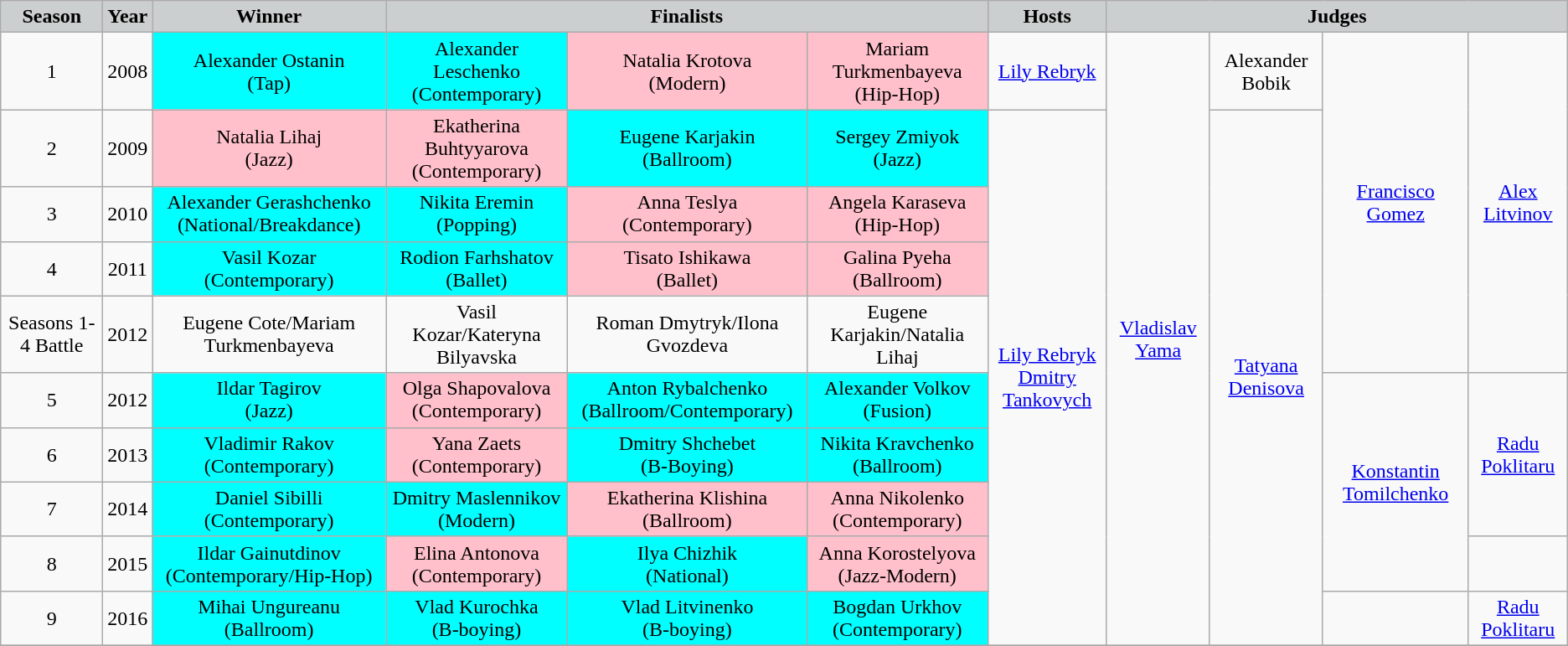<table class="wikitable" style="text-align: center;" "width="100%">
<tr>
<th scope="col" style="background-color:#cccfcf;">Season</th>
<th scope="col" style="background-color:#cccfcf;">Year</th>
<th scope="col" style="background-color:#cccfcf;">Winner</th>
<th colspan="3" scope="col" style="background-color:#cccfcf;">Finalists</th>
<th scope="col" style="background-color:#cccfcf;">Hosts</th>
<th Colspan=4 scope="col" style="background-color:#cccfcf;">Judges</th>
</tr>
<tr>
<td>1</td>
<td>2008</td>
<td bgcolor="cyan">Alexander Ostanin <br> (Tap)</td>
<td bgcolor="cyan">Alexander Leschenko <br> (Contemporary)</td>
<td bgcolor="pink">Natalia Krotova <br> (Modern)</td>
<td bgcolor="pink">Mariam Turkmenbayeva <br> (Hip-Hop)</td>
<td><a href='#'>Lily Rebryk</a></td>
<td rowspan="10"><a href='#'>Vladislav Yama</a></td>
<td>Alexander Bobik</td>
<td rowspan="5"><a href='#'>Francisco Gomez</a></td>
<td rowspan="5"><a href='#'>Alex Litvinov</a></td>
</tr>
<tr>
<td>2</td>
<td>2009</td>
<td bgcolor="pink">Natalia Lihaj <br> (Jazz)</td>
<td bgcolor="pink">Ekatherina Buhtyyarova <br> (Contemporary)</td>
<td bgcolor="cyan">Eugene Karjakin <br> (Ballroom)</td>
<td bgcolor="cyan">Sergey Zmiyok <br> (Jazz)</td>
<td rowspan="9"><a href='#'>Lily Rebryk</a> <br> <a href='#'>Dmitry Tankovych</a></td>
<td rowspan="9"><a href='#'>Tatyana Denisova</a></td>
</tr>
<tr>
<td>3</td>
<td>2010</td>
<td bgcolor="cyan">Alexander Gerashchenko <br> (National/Breakdance)</td>
<td bgcolor="cyan">Nikita Eremin <br> (Popping)</td>
<td bgcolor="pink">Anna Teslya <br> (Contemporary)</td>
<td bgcolor="pink">Angela Karaseva <br> (Hip-Hop)</td>
</tr>
<tr>
<td>4</td>
<td>2011</td>
<td bgcolor="cyan">Vasil Kozar <br> (Contemporary)</td>
<td bgcolor="cyan">Rodion Farhshatov <br> (Ballet)</td>
<td bgcolor="pink">Tisato Ishikawa <br> (Ballet)</td>
<td bgcolor="pink">Galina Pyeha <br> (Ballroom)</td>
</tr>
<tr>
<td>Seasons 1-4 Battle</td>
<td>2012</td>
<td>Eugene Cote/Mariam Turkmenbayeva</td>
<td>Vasil Kozar/Kateryna Bilyavska</td>
<td>Roman Dmytryk/Ilona Gvozdeva</td>
<td>Eugene Karjakin/Natalia Lihaj</td>
</tr>
<tr>
<td>5</td>
<td>2012</td>
<td bgcolor="cyan">Ildar Tagirov <br> (Jazz)</td>
<td bgcolor="pink">Olga Shapovalova <br> (Contemporary)</td>
<td bgcolor="cyan">Anton Rybalchenko <br> (Ballroom/Contemporary)</td>
<td bgcolor="cyan">Alexander Volkov <br> (Fusion)</td>
<td rowspan="4"><a href='#'>Konstantin Tomilchenko</a></td>
<td rowspan="3"><a href='#'>Radu Poklitaru</a></td>
</tr>
<tr>
<td>6</td>
<td>2013</td>
<td bgcolor="cyan">Vladimir Rakov <br> (Contemporary)</td>
<td bgcolor="pink">Yana Zaets <br> (Contemporary)</td>
<td bgcolor="cyan">Dmitry Shchebet <br> (B-Boying)</td>
<td bgcolor="cyan">Nikita Kravchenko <br> (Ballroom)</td>
</tr>
<tr>
<td>7</td>
<td>2014</td>
<td bgcolor="cyan">Daniel Sibilli <br> (Contemporary)</td>
<td bgcolor="cyan">Dmitry Maslennikov <br> (Modern)</td>
<td bgcolor="pink">Ekatherina Klishina <br> (Ballroom)</td>
<td bgcolor="pink">Anna Nikolenko <br> (Contemporary)</td>
</tr>
<tr>
<td>8</td>
<td>2015</td>
<td bgcolor="cyan">Ildar Gainutdinov <br> (Contemporary/Hip-Hop)</td>
<td bgcolor="pink">Elina Antonova <br> (Contemporary)</td>
<td bgcolor="cyan">Ilya Chizhik <br> (National)</td>
<td bgcolor="pink">Anna Korostelyova <br> (Jazz-Modern)</td>
</tr>
<tr>
<td>9</td>
<td>2016</td>
<td bgcolor="cyan">Mihai Ungureanu <br> (Ballroom)</td>
<td bgcolor="cyan">Vlad Kurochka <br> (B-boying)</td>
<td bgcolor="cyan">Vlad Litvinenko <br> (B-boying)</td>
<td bgcolor="cyan">Bogdan Urkhov <br> (Contemporary)</td>
<td></td>
<td><a href='#'>Radu Poklitaru</a></td>
</tr>
<tr>
</tr>
</table>
